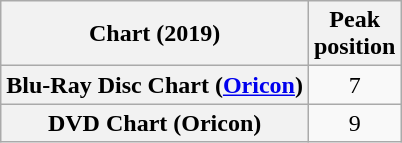<table class="wikitable plainrowheaders" style="text-align:center">
<tr>
<th scope="col">Chart (2019)</th>
<th scope="col">Peak<br> position</th>
</tr>
<tr>
<th scope="row">Blu-Ray Disc Chart (<a href='#'>Oricon</a>)</th>
<td>7</td>
</tr>
<tr>
<th scope="row">DVD Chart (Oricon)</th>
<td>9</td>
</tr>
</table>
